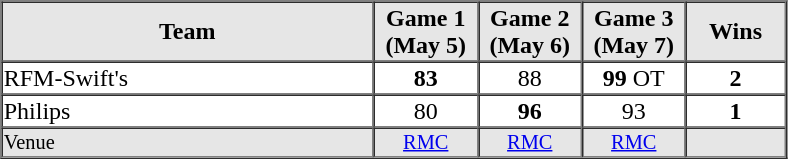<table border=1 cellspacing=0 width=525 align=center>
<tr style="text-align:center; background-color:#e6e6e6;">
<th align=center width=30%>Team</th>
<th width=8%>Game 1 (May 5)</th>
<th width=8%>Game 2 (May 6)</th>
<th width=8%>Game 3 (May 7)</th>
<th width=8%>Wins</th>
</tr>
<tr style="text-align:center;">
<td align=left>RFM-Swift's</td>
<td><strong>83</strong></td>
<td>88</td>
<td><strong>99</strong> OT</td>
<td><strong>2</strong></td>
</tr>
<tr style="text-align:center;">
<td align=left>Philips</td>
<td>80</td>
<td><strong>96</strong></td>
<td>93</td>
<td><strong>1</strong></td>
</tr>
<tr style="text-align:center; font-size: 85%; background-color:#e6e6e6;">
<td align=left>Venue</td>
<td><a href='#'>RMC</a></td>
<td><a href='#'>RMC</a></td>
<td><a href='#'>RMC</a></td>
<td></td>
</tr>
</table>
